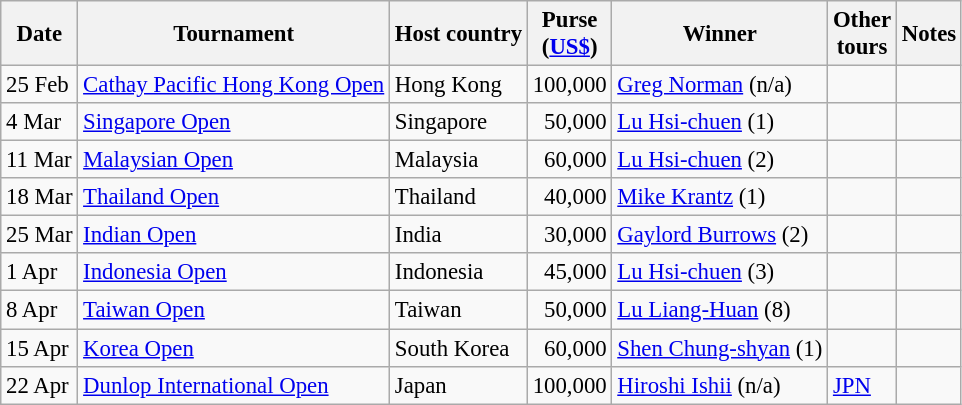<table class="wikitable" style="font-size:95%">
<tr>
<th>Date</th>
<th>Tournament</th>
<th>Host country</th>
<th>Purse<br>(<a href='#'>US$</a>)</th>
<th>Winner</th>
<th>Other<br>tours</th>
<th>Notes</th>
</tr>
<tr>
<td>25 Feb</td>
<td><a href='#'>Cathay Pacific Hong Kong Open</a></td>
<td>Hong Kong</td>
<td align=right>100,000</td>
<td> <a href='#'>Greg Norman</a> (n/a)</td>
<td></td>
<td></td>
</tr>
<tr>
<td>4 Mar</td>
<td><a href='#'>Singapore Open</a></td>
<td>Singapore</td>
<td align=right>50,000</td>
<td> <a href='#'>Lu Hsi-chuen</a> (1)</td>
<td></td>
<td></td>
</tr>
<tr>
<td>11 Mar</td>
<td><a href='#'>Malaysian Open</a></td>
<td>Malaysia</td>
<td align=right>60,000</td>
<td> <a href='#'>Lu Hsi-chuen</a> (2)</td>
<td></td>
<td></td>
</tr>
<tr>
<td>18 Mar</td>
<td><a href='#'>Thailand Open</a></td>
<td>Thailand</td>
<td align=right>40,000</td>
<td> <a href='#'>Mike Krantz</a> (1)</td>
<td></td>
<td></td>
</tr>
<tr>
<td>25 Mar</td>
<td><a href='#'>Indian Open</a></td>
<td>India</td>
<td align=right>30,000</td>
<td> <a href='#'>Gaylord Burrows</a> (2)</td>
<td></td>
<td></td>
</tr>
<tr>
<td>1 Apr</td>
<td><a href='#'>Indonesia Open</a></td>
<td>Indonesia</td>
<td align=right>45,000</td>
<td> <a href='#'>Lu Hsi-chuen</a> (3)</td>
<td></td>
<td></td>
</tr>
<tr>
<td>8 Apr</td>
<td><a href='#'>Taiwan Open</a></td>
<td>Taiwan</td>
<td align=right>50,000</td>
<td> <a href='#'>Lu Liang-Huan</a> (8)</td>
<td></td>
<td></td>
</tr>
<tr>
<td>15 Apr</td>
<td><a href='#'>Korea Open</a></td>
<td>South Korea</td>
<td align=right>60,000</td>
<td> <a href='#'>Shen Chung-shyan</a> (1)</td>
<td></td>
<td></td>
</tr>
<tr>
<td>22 Apr</td>
<td><a href='#'>Dunlop International Open</a></td>
<td>Japan</td>
<td align=right>100,000</td>
<td> <a href='#'>Hiroshi Ishii</a> (n/a)</td>
<td><a href='#'>JPN</a></td>
<td></td>
</tr>
</table>
